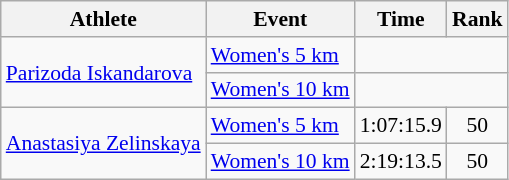<table class="wikitable" style="text-align:center; font-size:90%;">
<tr>
<th>Athlete</th>
<th>Event</th>
<th>Time</th>
<th>Rank</th>
</tr>
<tr>
<td align=left rowspan=2><a href='#'>Parizoda Iskandarova</a></td>
<td align=left><a href='#'>Women's 5 km</a></td>
<td colspan=2></td>
</tr>
<tr>
<td align=left><a href='#'>Women's 10 km</a></td>
<td colspan=2></td>
</tr>
<tr>
<td align=left rowspan=2><a href='#'>Anastasiya Zelinskaya</a></td>
<td align=left><a href='#'>Women's 5 km</a></td>
<td>1:07:15.9</td>
<td>50</td>
</tr>
<tr>
<td align=left><a href='#'>Women's 10 km</a></td>
<td>2:19:13.5</td>
<td>50</td>
</tr>
</table>
